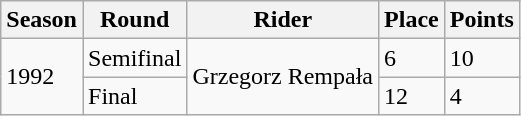<table class="wikitable">
<tr>
<th>Season</th>
<th>Round</th>
<th>Rider</th>
<th>Place</th>
<th>Points</th>
</tr>
<tr>
<td rowspan="3">1992</td>
<td>Semifinal</td>
<td rowspan="2">Grzegorz Rempała</td>
<td>6</td>
<td>10</td>
</tr>
<tr>
<td>Final</td>
<td>12</td>
<td>4</td>
</tr>
</table>
